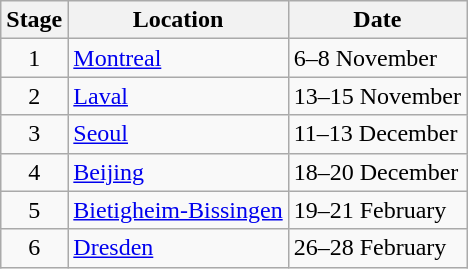<table class="wikitable">
<tr>
<th>Stage</th>
<th>Location</th>
<th>Date</th>
</tr>
<tr style="text-align:center">
<td>1</td>
<td style="text-align:left"> <a href='#'>Montreal</a></td>
<td style="text-align:left">6–8 November</td>
</tr>
<tr style="text-align:center">
<td>2</td>
<td style="text-align:left"> <a href='#'>Laval</a></td>
<td style="text-align:left">13–15 November</td>
</tr>
<tr style="text-align:center">
<td>3</td>
<td style="text-align:left"> <a href='#'>Seoul</a></td>
<td style="text-align:left">11–13 December</td>
</tr>
<tr style="text-align:center">
<td>4</td>
<td style="text-align:left"> <a href='#'>Beijing</a></td>
<td style="text-align:left">18–20 December</td>
</tr>
<tr style="text-align:center">
<td>5</td>
<td style="text-align:left"> <a href='#'>Bietigheim-Bissingen</a></td>
<td style="text-align:left">19–21 February</td>
</tr>
<tr style="text-align:center">
<td>6</td>
<td style="text-align:left"> <a href='#'>Dresden</a></td>
<td style="text-align:left">26–28 February</td>
</tr>
</table>
